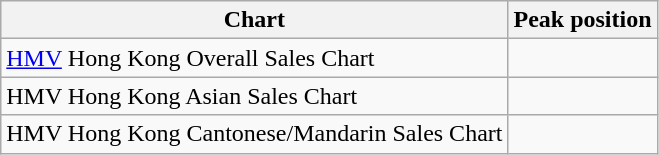<table class="wikitable">
<tr>
<th>Chart</th>
<th>Peak position</th>
</tr>
<tr>
<td><a href='#'>HMV</a> Hong Kong Overall Sales Chart</td>
<td></td>
</tr>
<tr>
<td>HMV Hong Kong Asian Sales Chart</td>
<td></td>
</tr>
<tr>
<td>HMV Hong Kong Cantonese/Mandarin Sales Chart</td>
<td></td>
</tr>
</table>
